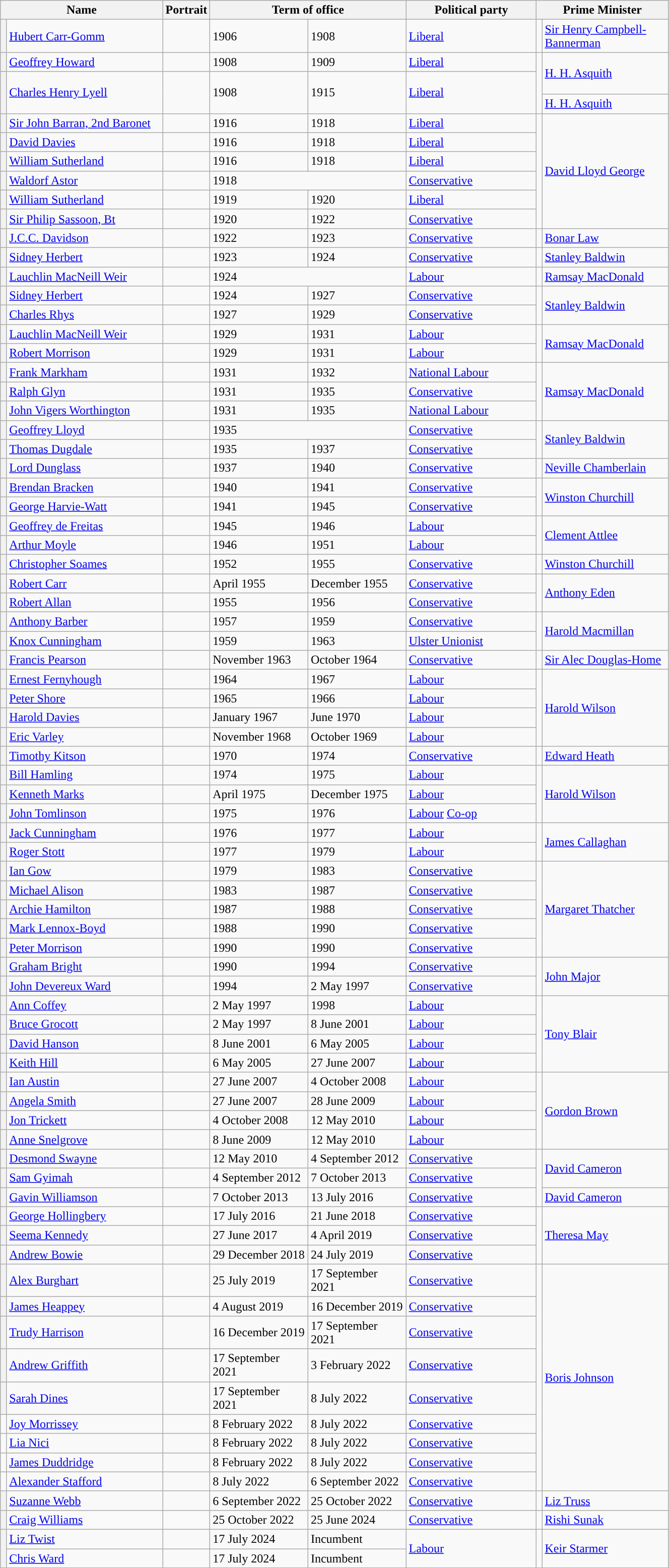<table class="wikitable" style="width:70%;">
<tr>
<th colspan="2" style="width:25%;">Name</th>
<th width=75>Portrait</th>
<th colspan="2" style="width:30%;">Term of office</th>
<th style="width:20%;">Political party</th>
<th colspan="2" style="width:20%;">Prime Minister</th>
</tr>
<tr>
<th style="background-color: "></th>
<td><a href='#'>Hubert Carr-Gomm</a></td>
<td></td>
<td>1906</td>
<td>1908</td>
<td><a href='#'>Liberal</a></td>
<td style="background-color: "></td>
<td><a href='#'>Sir Henry Campbell-Bannerman</a></td>
</tr>
<tr>
<th style="background-color: "></th>
<td><a href='#'>Geoffrey Howard</a></td>
<td></td>
<td>1908</td>
<td>1909</td>
<td><a href='#'>Liberal</a></td>
<td rowspan="3" style="background-color: "></td>
<td rowspan=2><a href='#'>H. H. Asquith</a><br></td>
</tr>
<tr style="height:30px">
<th rowspan="2" style="background-color: "></th>
<td rowspan=2><a href='#'>Charles Henry Lyell</a></td>
<td rowspan=2></td>
<td rowspan=2>1908</td>
<td rowspan=2>1915</td>
<td rowspan=2><a href='#'>Liberal</a></td>
</tr>
<tr>
<td><a href='#'>H. H. Asquith</a><br></td>
</tr>
<tr>
<th style="background-color: "></th>
<td><a href='#'>Sir John Barran, 2nd Baronet</a></td>
<td></td>
<td>1916</td>
<td>1918</td>
<td><a href='#'>Liberal</a></td>
<td rowspan="6" style="background-color: "></td>
<td rowspan=6><a href='#'>David Lloyd George</a><br></td>
</tr>
<tr>
<th style="background-color: "></th>
<td><a href='#'>David Davies</a></td>
<td></td>
<td>1916</td>
<td>1918</td>
<td><a href='#'>Liberal</a></td>
</tr>
<tr>
<th style="background-color: "></th>
<td><a href='#'>William Sutherland</a></td>
<td></td>
<td>1916</td>
<td>1918</td>
<td><a href='#'>Liberal</a></td>
</tr>
<tr>
<th style="background-color: "></th>
<td><a href='#'>Waldorf Astor</a></td>
<td></td>
<td colspan="2">1918</td>
<td><a href='#'>Conservative</a></td>
</tr>
<tr>
<th style="background-color: "></th>
<td><a href='#'>William Sutherland</a></td>
<td></td>
<td>1919</td>
<td>1920</td>
<td><a href='#'>Liberal</a></td>
</tr>
<tr>
<th style="background-color: "></th>
<td><a href='#'>Sir Philip Sassoon, Bt</a></td>
<td></td>
<td>1920</td>
<td>1922</td>
<td><a href='#'>Conservative</a></td>
</tr>
<tr>
<th style="background-color: "></th>
<td><a href='#'>J.C.C. Davidson</a></td>
<td></td>
<td>1922</td>
<td>1923</td>
<td><a href='#'>Conservative</a></td>
<td style="background-color: "></td>
<td><a href='#'>Bonar Law</a></td>
</tr>
<tr>
<th style="background-color: "></th>
<td><a href='#'>Sidney Herbert</a></td>
<td></td>
<td>1923</td>
<td>1924</td>
<td><a href='#'>Conservative</a></td>
<td style="background-color: "></td>
<td><a href='#'>Stanley Baldwin</a></td>
</tr>
<tr>
<th style="background-color: "></th>
<td><a href='#'>Lauchlin MacNeill Weir</a></td>
<td></td>
<td colspan="2">1924</td>
<td><a href='#'>Labour</a></td>
<td style="background-color: "></td>
<td><a href='#'>Ramsay MacDonald</a></td>
</tr>
<tr>
<th style="background-color: "></th>
<td><a href='#'>Sidney Herbert</a></td>
<td></td>
<td>1924</td>
<td>1927</td>
<td><a href='#'>Conservative</a></td>
<td rowspan="2" style="background-color: "></td>
<td rowspan=2><a href='#'>Stanley Baldwin</a></td>
</tr>
<tr>
<th style="background-color: "></th>
<td><a href='#'>Charles Rhys</a></td>
<td></td>
<td>1927</td>
<td>1929</td>
<td><a href='#'>Conservative</a></td>
</tr>
<tr>
<th style="background-color: "></th>
<td><a href='#'>Lauchlin MacNeill Weir</a></td>
<td></td>
<td>1929</td>
<td>1931</td>
<td><a href='#'>Labour</a></td>
<td rowspan="2" style="background-color: "></td>
<td rowspan=2><a href='#'>Ramsay MacDonald</a><br></td>
</tr>
<tr>
<th style="background-color: "></th>
<td><a href='#'>Robert Morrison</a></td>
<td></td>
<td>1929</td>
<td>1931</td>
<td><a href='#'>Labour</a></td>
</tr>
<tr>
<th style="background-color: "></th>
<td><a href='#'>Frank Markham</a></td>
<td></td>
<td>1931</td>
<td>1932</td>
<td><a href='#'>National Labour</a></td>
<td rowspan="3" style="background-color: "></td>
<td rowspan=3><a href='#'>Ramsay MacDonald</a><br></td>
</tr>
<tr>
<th style="background-color: "></th>
<td><a href='#'>Ralph Glyn</a></td>
<td></td>
<td>1931</td>
<td>1935</td>
<td><a href='#'>Conservative</a></td>
</tr>
<tr>
<th style="background-color: "></th>
<td><a href='#'>John Vigers Worthington</a></td>
<td></td>
<td>1931</td>
<td>1935</td>
<td><a href='#'>National Labour</a></td>
</tr>
<tr>
<th style="background-color: "></th>
<td><a href='#'>Geoffrey Lloyd</a></td>
<td></td>
<td colspan="2">1935</td>
<td><a href='#'>Conservative</a></td>
<td rowspan="2" style="background-color: "></td>
<td rowspan="2"><a href='#'>Stanley Baldwin</a></td>
</tr>
<tr>
<th style="background-color: "></th>
<td><a href='#'>Thomas Dugdale</a></td>
<td></td>
<td>1935</td>
<td>1937</td>
<td><a href='#'>Conservative</a></td>
</tr>
<tr>
<th style="background-color: "></th>
<td><a href='#'>Lord Dunglass</a></td>
<td></td>
<td>1937</td>
<td>1940</td>
<td><a href='#'>Conservative</a></td>
<td style="background-color: "></td>
<td><a href='#'>Neville Chamberlain</a></td>
</tr>
<tr>
<th style="background-color: "></th>
<td><a href='#'>Brendan Bracken</a></td>
<td></td>
<td>1940</td>
<td>1941</td>
<td><a href='#'>Conservative</a></td>
<td rowspan="2" style="background-color: "></td>
<td rowspan=2><a href='#'>Winston Churchill</a></td>
</tr>
<tr>
<th style="background-color: "></th>
<td><a href='#'>George Harvie-Watt</a></td>
<td></td>
<td>1941</td>
<td>1945</td>
<td><a href='#'>Conservative</a></td>
</tr>
<tr>
<th style="background-color: "></th>
<td><a href='#'>Geoffrey de Freitas</a></td>
<td></td>
<td>1945</td>
<td>1946</td>
<td><a href='#'>Labour</a></td>
<td rowspan="2" style="background-color: "></td>
<td rowspan=2><a href='#'>Clement Attlee</a></td>
</tr>
<tr>
<th style="background-color: "></th>
<td><a href='#'>Arthur Moyle</a></td>
<td></td>
<td>1946</td>
<td>1951</td>
<td><a href='#'>Labour</a></td>
</tr>
<tr>
<th style="background-color: "></th>
<td><a href='#'>Christopher Soames</a></td>
<td></td>
<td>1952</td>
<td>1955</td>
<td><a href='#'>Conservative</a></td>
<td style="background-color: "></td>
<td><a href='#'>Winston Churchill</a></td>
</tr>
<tr>
<th style="background-color: "></th>
<td><a href='#'>Robert Carr</a></td>
<td></td>
<td>April 1955</td>
<td>December 1955</td>
<td><a href='#'>Conservative</a></td>
<td rowspan="2" style="background-color: "></td>
<td rowspan=2><a href='#'>Anthony Eden</a></td>
</tr>
<tr>
<th style="background-color: "></th>
<td><a href='#'>Robert Allan</a></td>
<td></td>
<td>1955</td>
<td>1956</td>
<td><a href='#'>Conservative</a></td>
</tr>
<tr>
<th style="background-color: "></th>
<td><a href='#'>Anthony Barber</a></td>
<td></td>
<td>1957</td>
<td>1959</td>
<td><a href='#'>Conservative</a></td>
<td rowspan="2" style="background-color: "></td>
<td rowspan=2><a href='#'>Harold Macmillan</a></td>
</tr>
<tr>
<th style="background-color: "></th>
<td><a href='#'>Knox Cunningham</a></td>
<td></td>
<td>1959</td>
<td>1963</td>
<td><a href='#'>Ulster Unionist</a></td>
</tr>
<tr>
<th style="background-color: "></th>
<td><a href='#'>Francis Pearson</a></td>
<td></td>
<td>November 1963</td>
<td>October 1964</td>
<td><a href='#'>Conservative</a></td>
<td style="background-color: "></td>
<td><a href='#'>Sir Alec Douglas-Home</a></td>
</tr>
<tr>
<th style="background-color: "></th>
<td><a href='#'>Ernest Fernyhough</a></td>
<td></td>
<td>1964</td>
<td>1967</td>
<td><a href='#'>Labour</a></td>
<td rowspan="4" style="background-color: "></td>
<td rowspan=4><a href='#'>Harold Wilson</a></td>
</tr>
<tr>
<th style="background-color: "></th>
<td><a href='#'>Peter Shore</a></td>
<td></td>
<td>1965</td>
<td>1966</td>
<td><a href='#'>Labour</a></td>
</tr>
<tr>
<th style="background-color: "></th>
<td><a href='#'>Harold Davies</a></td>
<td></td>
<td>January 1967</td>
<td>June 1970</td>
<td><a href='#'>Labour</a></td>
</tr>
<tr>
<th style="background-color: "></th>
<td><a href='#'>Eric Varley</a></td>
<td></td>
<td>November 1968</td>
<td>October 1969</td>
<td><a href='#'>Labour</a></td>
</tr>
<tr>
<th style="background-color: "></th>
<td><a href='#'>Timothy Kitson</a></td>
<td></td>
<td>1970</td>
<td>1974</td>
<td><a href='#'>Conservative</a></td>
<td style="background-color: "></td>
<td><a href='#'>Edward Heath</a></td>
</tr>
<tr>
<th style="background-color: "></th>
<td><a href='#'>Bill Hamling</a></td>
<td></td>
<td>1974</td>
<td>1975</td>
<td><a href='#'>Labour</a></td>
<td rowspan="3" style="background-color: "></td>
<td rowspan=3><a href='#'>Harold Wilson</a></td>
</tr>
<tr>
<th style="background-color: "></th>
<td><a href='#'>Kenneth Marks</a></td>
<td></td>
<td>April 1975</td>
<td>December 1975</td>
<td><a href='#'>Labour</a></td>
</tr>
<tr>
<th style="background-color: "></th>
<td><a href='#'>John Tomlinson</a></td>
<td></td>
<td>1975</td>
<td>1976</td>
<td><a href='#'>Labour</a> <a href='#'>Co-op</a></td>
</tr>
<tr>
<th style="background-color: "></th>
<td><a href='#'>Jack Cunningham</a></td>
<td></td>
<td>1976</td>
<td>1977</td>
<td><a href='#'>Labour</a></td>
<td rowspan="2" style="background-color: "></td>
<td rowspan=2><a href='#'>James Callaghan</a></td>
</tr>
<tr>
<th style="background-color: "></th>
<td><a href='#'>Roger Stott</a></td>
<td></td>
<td>1977</td>
<td>1979</td>
<td><a href='#'>Labour</a></td>
</tr>
<tr>
<th style="background-color: "></th>
<td><a href='#'>Ian Gow</a></td>
<td></td>
<td>1979</td>
<td>1983</td>
<td><a href='#'>Conservative</a></td>
<td rowspan="5" style="background-color: "></td>
<td rowspan=5><a href='#'>Margaret Thatcher</a></td>
</tr>
<tr>
<th style="background-color: "></th>
<td><a href='#'>Michael Alison</a></td>
<td></td>
<td>1983</td>
<td>1987</td>
<td><a href='#'>Conservative</a></td>
</tr>
<tr>
<th style="background-color: "></th>
<td><a href='#'>Archie Hamilton</a></td>
<td></td>
<td>1987</td>
<td>1988</td>
<td><a href='#'>Conservative</a></td>
</tr>
<tr>
<th style="background-color: "></th>
<td><a href='#'>Mark Lennox-Boyd</a></td>
<td></td>
<td>1988</td>
<td>1990</td>
<td><a href='#'>Conservative</a></td>
</tr>
<tr>
<th style="background-color: "></th>
<td><a href='#'>Peter Morrison</a></td>
<td></td>
<td>1990</td>
<td>1990</td>
<td><a href='#'>Conservative</a></td>
</tr>
<tr>
<th style="background-color: "></th>
<td><a href='#'>Graham Bright</a></td>
<td></td>
<td>1990</td>
<td>1994</td>
<td><a href='#'>Conservative</a></td>
<td rowspan="2" style="background-color: "></td>
<td rowspan=2><a href='#'>John Major</a></td>
</tr>
<tr>
<th style="background-color: "></th>
<td><a href='#'>John Devereux Ward</a></td>
<td></td>
<td>1994</td>
<td>2 May 1997</td>
<td><a href='#'>Conservative</a></td>
</tr>
<tr>
<th style="background-color: "></th>
<td><a href='#'>Ann Coffey</a></td>
<td></td>
<td>2 May 1997</td>
<td>1998</td>
<td><a href='#'>Labour</a></td>
<td rowspan="4" style="background-color: "></td>
<td rowspan=4><a href='#'>Tony Blair</a></td>
</tr>
<tr>
<th style="background-color: "></th>
<td><a href='#'>Bruce Grocott</a></td>
<td></td>
<td>2 May 1997</td>
<td>8 June 2001</td>
<td><a href='#'>Labour</a></td>
</tr>
<tr>
<th style="background-color: "></th>
<td><a href='#'>David Hanson</a></td>
<td></td>
<td>8 June 2001</td>
<td>6 May 2005</td>
<td><a href='#'>Labour</a></td>
</tr>
<tr>
<th style="background-color: "></th>
<td><a href='#'>Keith Hill</a></td>
<td></td>
<td>6 May 2005</td>
<td>27 June 2007</td>
<td><a href='#'>Labour</a></td>
</tr>
<tr>
<th style="background-color: "></th>
<td><a href='#'>Ian Austin</a></td>
<td></td>
<td>27 June 2007</td>
<td>4 October 2008</td>
<td><a href='#'>Labour</a></td>
<td rowspan="4" style="background-color: "></td>
<td rowspan=4><a href='#'>Gordon Brown</a></td>
</tr>
<tr>
<th style="background-color: "></th>
<td><a href='#'>Angela Smith</a></td>
<td></td>
<td>27 June 2007</td>
<td>28 June 2009</td>
<td><a href='#'>Labour</a></td>
</tr>
<tr>
<th style="background-color: "></th>
<td><a href='#'>Jon Trickett</a></td>
<td></td>
<td>4 October 2008</td>
<td>12 May 2010</td>
<td><a href='#'>Labour</a></td>
</tr>
<tr>
<th style="background-color: "></th>
<td><a href='#'>Anne Snelgrove</a></td>
<td></td>
<td>8 June 2009</td>
<td>12 May 2010</td>
<td><a href='#'>Labour</a></td>
</tr>
<tr>
<th style="background-color: "></th>
<td><a href='#'>Desmond Swayne</a></td>
<td></td>
<td>12 May 2010</td>
<td>4 September 2012</td>
<td><a href='#'>Conservative</a></td>
<td rowspan="4" style="background-color: "></td>
<td rowspan=3><a href='#'>David Cameron</a><br></td>
</tr>
<tr>
<th style="background-color: "></th>
<td><a href='#'>Sam Gyimah</a></td>
<td></td>
<td>4 September 2012</td>
<td>7 October 2013</td>
<td><a href='#'>Conservative</a></td>
</tr>
<tr>
<th rowspan="2" style="background-color: "></th>
<td rowspan=2><a href='#'>Gavin Williamson</a></td>
<td rowspan=2></td>
<td rowspan=2>7 October 2013</td>
<td rowspan=2>13 July 2016</td>
<td rowspan=2><a href='#'>Conservative</a></td>
</tr>
<tr>
<td><a href='#'>David Cameron</a><br></td>
</tr>
<tr>
<th style="background-color: "></th>
<td><a href='#'>George Hollingbery</a></td>
<td></td>
<td>17 July 2016</td>
<td>21 June 2018</td>
<td><a href='#'>Conservative</a></td>
<td rowspan="3" style="background-color: "></td>
<td rowspan=3><a href='#'>Theresa May</a></td>
</tr>
<tr>
<th style="background-color: "></th>
<td><a href='#'>Seema Kennedy</a></td>
<td></td>
<td>27 June 2017</td>
<td>4 April 2019</td>
<td><a href='#'>Conservative</a></td>
</tr>
<tr>
<th style="background-color: "></th>
<td><a href='#'>Andrew Bowie</a></td>
<td></td>
<td>29 December 2018</td>
<td>24 July 2019</td>
<td><a href='#'>Conservative</a></td>
</tr>
<tr>
<th style="background-color: "></th>
<td><a href='#'>Alex Burghart</a></td>
<td></td>
<td>25 July 2019</td>
<td>17 September 2021</td>
<td><a href='#'>Conservative</a></td>
<td rowspan="9" style="background-color: "></td>
<td rowspan="9"><a href='#'>Boris Johnson</a></td>
</tr>
<tr>
<th style="background-color: "></th>
<td><a href='#'>James Heappey</a></td>
<td></td>
<td>4 August 2019</td>
<td>16 December 2019</td>
<td><a href='#'>Conservative</a></td>
</tr>
<tr>
<th style="background-color: "></th>
<td><a href='#'>Trudy Harrison</a></td>
<td></td>
<td>16 December 2019</td>
<td>17 September 2021</td>
<td><a href='#'>Conservative</a></td>
</tr>
<tr>
<th style="background-color: "></th>
<td><a href='#'>Andrew Griffith</a></td>
<td></td>
<td>17 September 2021</td>
<td>3 February 2022</td>
<td><a href='#'>Conservative</a></td>
</tr>
<tr>
<th style="background-color: "></th>
<td><a href='#'>Sarah Dines</a></td>
<td></td>
<td>17 September 2021</td>
<td>8 July 2022</td>
<td><a href='#'>Conservative</a></td>
</tr>
<tr>
<td style="background-color: "></td>
<td><a href='#'>Joy Morrissey</a></td>
<td></td>
<td>8 February 2022</td>
<td>8 July 2022</td>
<td><a href='#'>Conservative</a></td>
</tr>
<tr>
<td style="background-color: "></td>
<td><a href='#'>Lia Nici</a></td>
<td></td>
<td>8 February 2022</td>
<td>8 July 2022</td>
<td><a href='#'>Conservative</a></td>
</tr>
<tr>
<td style="background-color: "></td>
<td><a href='#'>James Duddridge</a></td>
<td></td>
<td>8 February 2022</td>
<td>8 July 2022</td>
<td><a href='#'>Conservative</a></td>
</tr>
<tr>
<td style="background-color: "></td>
<td><a href='#'>Alexander Stafford</a></td>
<td></td>
<td>8 July 2022</td>
<td>6 September 2022</td>
<td><a href='#'>Conservative</a></td>
</tr>
<tr>
<th style="background-color: "></th>
<td><a href='#'>Suzanne Webb</a></td>
<td></td>
<td>6 September 2022</td>
<td>25 October 2022</td>
<td><a href='#'>Conservative</a></td>
<td rowspan="1" style="background-color: "></td>
<td rowspan="1"><a href='#'>Liz Truss</a></td>
</tr>
<tr>
<th style="background-color: "></th>
<td><a href='#'>Craig Williams</a></td>
<td></td>
<td>25 October 2022</td>
<td>25 June 2024</td>
<td><a href='#'>Conservative</a></td>
<td rowspan="1" style="background-color: "></td>
<td rowspan="1"><a href='#'>Rishi Sunak</a></td>
</tr>
<tr>
<th rowspan="2" style="background-color: "></th>
<td><a href='#'>Liz Twist</a></td>
<td></td>
<td>17 July 2024</td>
<td>Incumbent</td>
<td rowspan="2"><a href='#'>Labour</a></td>
<td rowspan="2" style="background-color: "></td>
<td rowspan="2"><a href='#'>Keir Starmer</a></td>
</tr>
<tr>
<td><a href='#'>Chris Ward</a></td>
<td></td>
<td>17 July 2024</td>
<td>Incumbent</td>
</tr>
</table>
